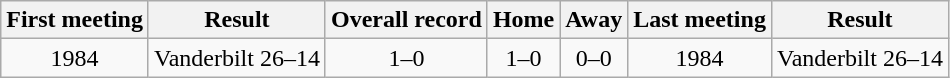<table class="wikitable">
<tr align="center">
<th>First meeting</th>
<th>Result</th>
<th>Overall record</th>
<th>Home</th>
<th>Away</th>
<th>Last meeting</th>
<th>Result</th>
</tr>
<tr align="center">
<td>1984</td>
<td>Vanderbilt 26–14</td>
<td>1–0</td>
<td>1–0</td>
<td>0–0</td>
<td>1984</td>
<td>Vanderbilt 26–14</td>
</tr>
</table>
